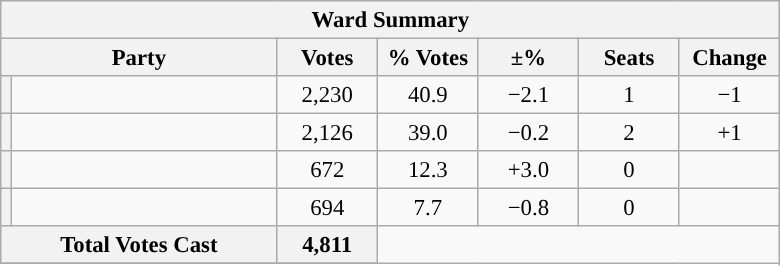<table class="wikitable" style="font-size: 95%;">
<tr>
<th colspan="7">Ward Summary</th>
</tr>
<tr>
<th colspan="2">Party</th>
<th style="width: 60px">Votes</th>
<th style="width: 60px">% Votes</th>
<th style="width: 60px">±%</th>
<th style="width: 60px">Seats</th>
<th style="width: 60px">Change</th>
</tr>
<tr>
<th style="background-color: "></th>
<td style="width: 170px"><a href='#'></a></td>
<td align="center">2,230</td>
<td align="center">40.9</td>
<td align="center">−2.1</td>
<td align="center">1</td>
<td align="center">−1</td>
</tr>
<tr>
<th style="background-color: "></th>
<td style="width: 170px"><a href='#'></a></td>
<td align="center">2,126</td>
<td align="center">39.0</td>
<td align="center">−0.2</td>
<td align="center">2</td>
<td align="center">+1</td>
</tr>
<tr>
<th style="background-color: "></th>
<td style="width: 170px"><a href='#'></a></td>
<td align="center">672</td>
<td align="center">12.3</td>
<td align="center">+3.0</td>
<td align="center">0</td>
<td align="center"></td>
</tr>
<tr>
<th style="background-color: "></th>
<td style="width: 170px"><a href='#'></a></td>
<td align="center">694</td>
<td align="center">7.7</td>
<td align="center">−0.8</td>
<td align="center">0</td>
<td align="center"></td>
</tr>
<tr style="background-color:#E9E9E9">
<th colspan="2">Total Votes Cast</th>
<th style="width: 60px">4,811</th>
</tr>
<tr style="background-color:#E9E9E9">
</tr>
</table>
